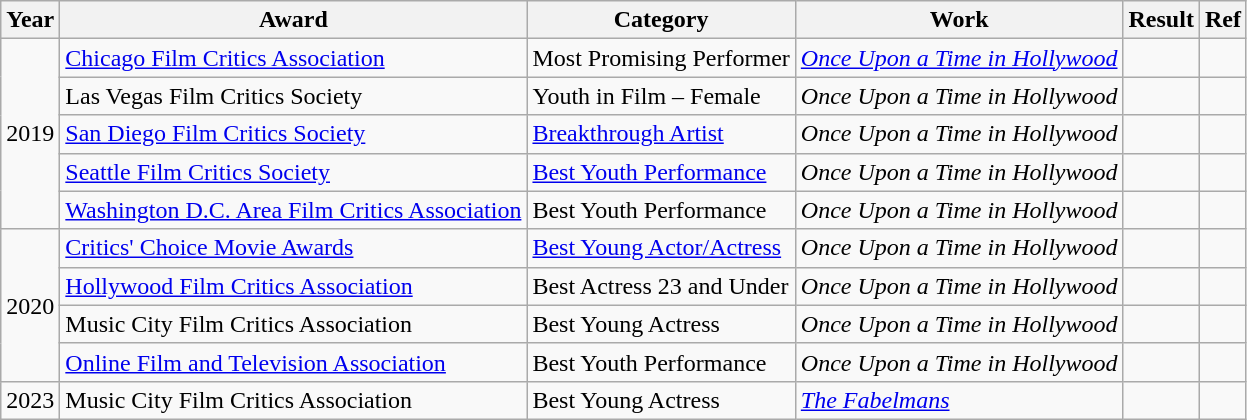<table class="wikitable sortable">
<tr>
<th>Year</th>
<th>Award</th>
<th>Category</th>
<th>Work</th>
<th>Result</th>
<th>Ref</th>
</tr>
<tr>
<td rowspan="5">2019</td>
<td><a href='#'>Chicago Film Critics Association</a></td>
<td>Most Promising Performer</td>
<td><em><a href='#'>Once Upon a Time in Hollywood</a></em></td>
<td></td>
<td style="text-align: center;"></td>
</tr>
<tr>
<td>Las Vegas Film Critics Society</td>
<td>Youth in Film – Female</td>
<td><em>Once Upon a Time in Hollywood</em></td>
<td></td>
<td style="text-align:center;"></td>
</tr>
<tr>
<td><a href='#'>San Diego Film Critics Society</a></td>
<td><a href='#'>Breakthrough Artist</a></td>
<td><em>Once Upon a Time in Hollywood</em></td>
<td></td>
<td style="text-align:center;"></td>
</tr>
<tr>
<td><a href='#'>Seattle Film Critics Society</a></td>
<td><a href='#'>Best Youth Performance</a></td>
<td><em>Once Upon a Time in Hollywood</em></td>
<td></td>
<td style="text-align:center;"></td>
</tr>
<tr>
<td><a href='#'>Washington D.C. Area Film Critics Association</a></td>
<td>Best Youth Performance</td>
<td><em>Once Upon a Time in Hollywood</em></td>
<td></td>
<td style="text-align:center;"></td>
</tr>
<tr>
<td rowspan="4">2020</td>
<td><a href='#'>Critics' Choice Movie Awards</a></td>
<td><a href='#'>Best Young Actor/Actress</a></td>
<td><em>Once Upon a Time in Hollywood</em></td>
<td></td>
<td style="text-align:center;"></td>
</tr>
<tr>
<td><a href='#'>Hollywood Film Critics Association</a></td>
<td>Best Actress 23 and Under</td>
<td><em>Once Upon a Time in Hollywood</em></td>
<td></td>
<td style="text-align:center;"></td>
</tr>
<tr>
<td>Music City Film Critics Association</td>
<td>Best Young Actress</td>
<td><em>Once Upon a Time in Hollywood</em></td>
<td></td>
<td style="text-align:center;"></td>
</tr>
<tr>
<td><a href='#'>Online Film and Television Association</a></td>
<td>Best Youth Performance</td>
<td><em>Once Upon a Time in Hollywood</em></td>
<td></td>
<td style="text-align:center;"></td>
</tr>
<tr>
<td>2023</td>
<td>Music City Film Critics Association</td>
<td>Best Young Actress</td>
<td data-sort-value="Fabelmans, The"><em><a href='#'>The Fabelmans</a></em></td>
<td></td>
<td style="text-align: center;"></td>
</tr>
</table>
